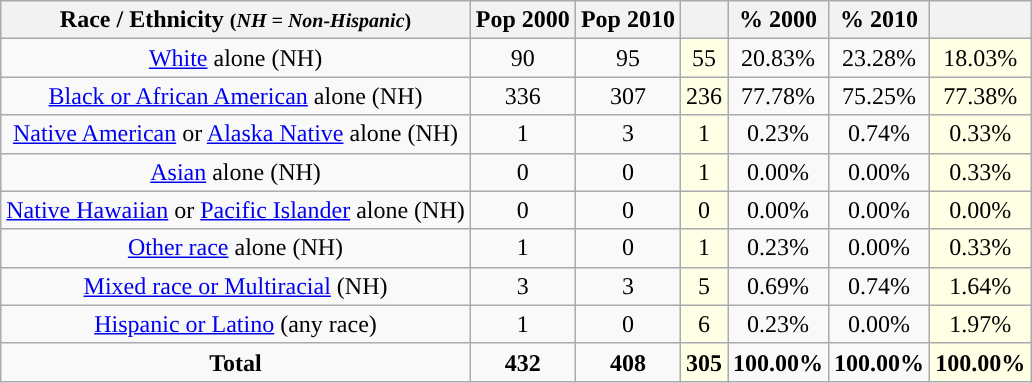<table class="wikitable" style="text-align:center;">
<tr>
<th>Race / Ethnicity <small>(<em>NH = Non-Hispanic</em>)</small></th>
<th>Pop 2000</th>
<th>Pop 2010</th>
<th></th>
<th>% 2000</th>
<th>% 2010</th>
<th></th>
</tr>
<tr>
<td><a href='#'>White</a> alone (NH)</td>
<td>90</td>
<td>95</td>
<td style='background: #ffffe6;'>55</td>
<td>20.83%</td>
<td>23.28%</td>
<td style='background: #ffffe6;'>18.03%</td>
</tr>
<tr>
<td><a href='#'>Black or African American</a> alone (NH)</td>
<td>336</td>
<td>307</td>
<td style='background: #ffffe6;'>236</td>
<td>77.78%</td>
<td>75.25%</td>
<td style='background: #ffffe6;'>77.38%</td>
</tr>
<tr>
<td><a href='#'>Native American</a> or <a href='#'>Alaska Native</a> alone (NH)</td>
<td>1</td>
<td>3</td>
<td style='background: #ffffe6;'>1</td>
<td>0.23%</td>
<td>0.74%</td>
<td style='background: #ffffe6;'>0.33%</td>
</tr>
<tr>
<td><a href='#'>Asian</a> alone (NH)</td>
<td>0</td>
<td>0</td>
<td style='background: #ffffe6;'>1</td>
<td>0.00%</td>
<td>0.00%</td>
<td style='background: #ffffe6;'>0.33%</td>
</tr>
<tr>
<td><a href='#'>Native Hawaiian</a> or <a href='#'>Pacific Islander</a> alone (NH)</td>
<td>0</td>
<td>0</td>
<td style='background: #ffffe6;'>0</td>
<td>0.00%</td>
<td>0.00%</td>
<td style='background: #ffffe6;'>0.00%</td>
</tr>
<tr>
<td><a href='#'>Other race</a> alone (NH)</td>
<td>1</td>
<td>0</td>
<td style='background: #ffffe6;'>1</td>
<td>0.23%</td>
<td>0.00%</td>
<td style='background: #ffffe6;'>0.33%</td>
</tr>
<tr>
<td><a href='#'>Mixed race or Multiracial</a> (NH)</td>
<td>3</td>
<td>3</td>
<td style='background: #ffffe6;'>5</td>
<td>0.69%</td>
<td>0.74%</td>
<td style='background: #ffffe6;'>1.64%</td>
</tr>
<tr>
<td><a href='#'>Hispanic or Latino</a> (any race)</td>
<td>1</td>
<td>0</td>
<td style='background: #ffffe6;'>6</td>
<td>0.23%</td>
<td>0.00%</td>
<td style='background: #ffffe6;'>1.97%</td>
</tr>
<tr>
<td><strong>Total</strong></td>
<td><strong>432</strong></td>
<td><strong>408</strong></td>
<td style='background: #ffffe6;'><strong>305</strong></td>
<td><strong>100.00%</strong></td>
<td><strong>100.00%</strong></td>
<td style='background: #ffffe6;'><strong>100.00%</strong></td>
</tr>
</table>
